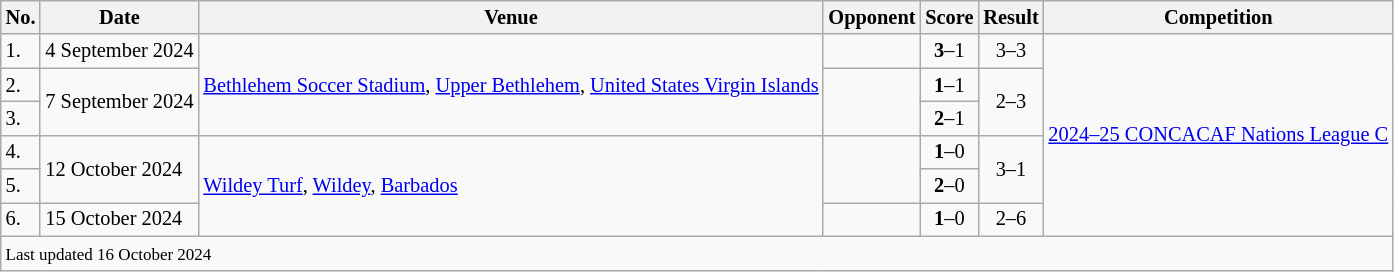<table class="wikitable" style="font-size:85%;">
<tr>
<th>No.</th>
<th>Date</th>
<th>Venue</th>
<th>Opponent</th>
<th>Score</th>
<th>Result</th>
<th>Competition</th>
</tr>
<tr>
<td>1.</td>
<td>4 September 2024</td>
<td rowspan=3><a href='#'>Bethlehem Soccer Stadium</a>, <a href='#'>Upper Bethlehem</a>, <a href='#'>United States Virgin Islands</a></td>
<td></td>
<td align=center><strong>3</strong>–1</td>
<td align=center>3–3</td>
<td rowspan=6><a href='#'>2024–25 CONCACAF Nations League C</a></td>
</tr>
<tr>
<td>2.</td>
<td rowspan=2>7 September 2024</td>
<td rowspan=2></td>
<td align=center><strong>1</strong>–1</td>
<td rowspan=2; align=center>2–3</td>
</tr>
<tr>
<td>3.</td>
<td align=center><strong>2</strong>–1</td>
</tr>
<tr>
<td>4.</td>
<td rowspan=2>12 October 2024</td>
<td rowspan=3><a href='#'>Wildey Turf</a>, <a href='#'>Wildey</a>, <a href='#'>Barbados</a></td>
<td rowspan=2></td>
<td align=center><strong>1</strong>–0</td>
<td rowspan=2; align=center>3–1</td>
</tr>
<tr>
<td>5.</td>
<td align=center><strong>2</strong>–0</td>
</tr>
<tr>
<td>6.</td>
<td>15 October 2024</td>
<td></td>
<td align=center><strong>1</strong>–0</td>
<td align=center>2–6</td>
</tr>
<tr>
<td colspan="7"><small>Last updated 16 October 2024 </small></td>
</tr>
</table>
